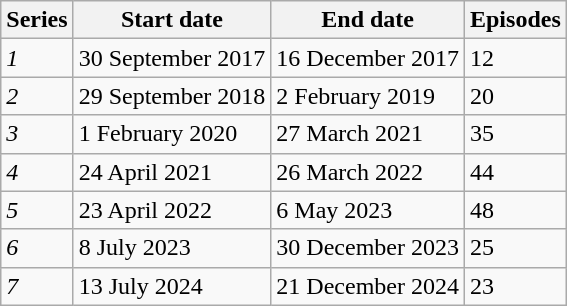<table class="wikitable">
<tr>
<th>Series</th>
<th>Start date</th>
<th>End date</th>
<th>Episodes</th>
</tr>
<tr>
<td><em>1</em></td>
<td>30 September 2017</td>
<td>16 December 2017</td>
<td>12</td>
</tr>
<tr>
<td><em>2</em></td>
<td>29 September 2018</td>
<td>2 February 2019</td>
<td>20</td>
</tr>
<tr>
<td><em>3</em></td>
<td>1 February 2020</td>
<td>27 March 2021</td>
<td>35</td>
</tr>
<tr>
<td><em>4</em></td>
<td>24 April 2021</td>
<td>26 March 2022</td>
<td>44</td>
</tr>
<tr>
<td><em>5</em></td>
<td>23 April 2022</td>
<td>6 May 2023</td>
<td>48</td>
</tr>
<tr>
<td><em>6</em></td>
<td>8 July 2023</td>
<td>30 December 2023</td>
<td>25</td>
</tr>
<tr>
<td><em>7</em></td>
<td>13 July 2024</td>
<td>21 December 2024</td>
<td>23</td>
</tr>
</table>
